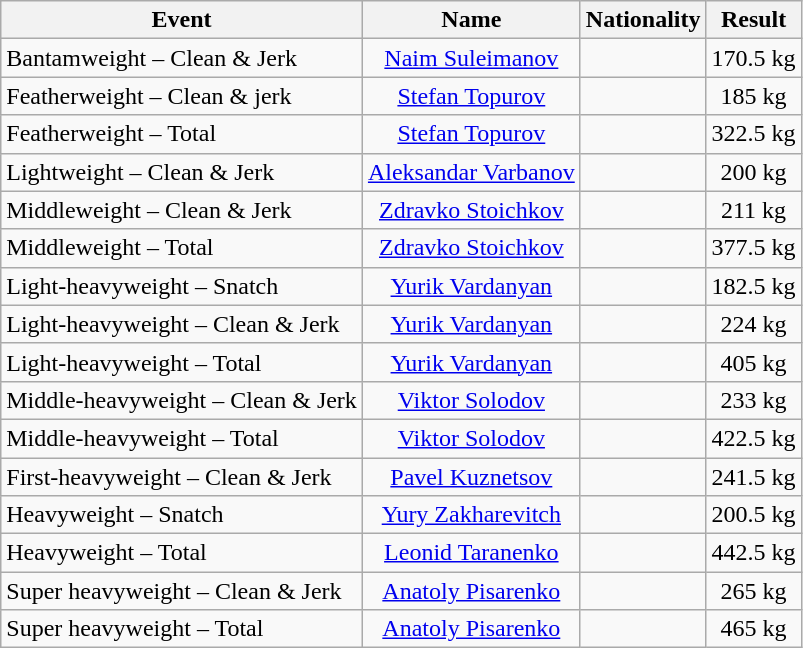<table class=wikitable style=text-align:center>
<tr>
<th>Event</th>
<th>Name</th>
<th>Nationality</th>
<th>Result</th>
</tr>
<tr>
<td align=left>Bantamweight – Clean & Jerk</td>
<td><a href='#'>Naim Suleimanov</a></td>
<td></td>
<td>170.5 kg</td>
</tr>
<tr>
<td align=left>Featherweight – Clean & jerk</td>
<td><a href='#'>Stefan Topurov</a></td>
<td></td>
<td>185 kg</td>
</tr>
<tr>
<td align=left>Featherweight – Total</td>
<td><a href='#'>Stefan Topurov</a></td>
<td></td>
<td>322.5 kg</td>
</tr>
<tr>
<td align=left>Lightweight – Clean & Jerk</td>
<td><a href='#'>Aleksandar Varbanov</a></td>
<td></td>
<td>200 kg</td>
</tr>
<tr>
<td align=left>Middleweight – Clean & Jerk</td>
<td><a href='#'>Zdravko Stoichkov</a></td>
<td></td>
<td>211 kg</td>
</tr>
<tr>
<td align=left>Middleweight – Total</td>
<td><a href='#'>Zdravko Stoichkov</a></td>
<td></td>
<td>377.5 kg</td>
</tr>
<tr>
<td align=left>Light-heavyweight – Snatch</td>
<td><a href='#'>Yurik Vardanyan</a></td>
<td></td>
<td>182.5 kg</td>
</tr>
<tr>
<td align=left>Light-heavyweight – Clean & Jerk</td>
<td><a href='#'>Yurik Vardanyan</a></td>
<td></td>
<td>224 kg</td>
</tr>
<tr>
<td align=left>Light-heavyweight –  Total</td>
<td><a href='#'>Yurik Vardanyan</a></td>
<td></td>
<td>405 kg</td>
</tr>
<tr>
<td align=left>Middle-heavyweight  – Clean & Jerk</td>
<td><a href='#'>Viktor Solodov</a></td>
<td></td>
<td>233 kg</td>
</tr>
<tr>
<td align=left>Middle-heavyweight – Total</td>
<td><a href='#'>Viktor Solodov</a></td>
<td></td>
<td>422.5 kg</td>
</tr>
<tr>
<td align=left>First-heavyweight – Clean & Jerk</td>
<td><a href='#'>Pavel Kuznetsov</a></td>
<td></td>
<td>241.5 kg</td>
</tr>
<tr>
<td align=left>Heavyweight  – Snatch</td>
<td><a href='#'>Yury Zakharevitch</a></td>
<td></td>
<td>200.5 kg</td>
</tr>
<tr>
<td align=left>Heavyweight – Total</td>
<td><a href='#'>Leonid Taranenko</a></td>
<td></td>
<td>442.5 kg</td>
</tr>
<tr>
<td align=left>Super heavyweight – Clean & Jerk</td>
<td><a href='#'>Anatoly Pisarenko</a></td>
<td></td>
<td>265 kg</td>
</tr>
<tr>
<td align=left>Super heavyweight – Total</td>
<td><a href='#'>Anatoly Pisarenko</a></td>
<td></td>
<td>465 kg</td>
</tr>
</table>
